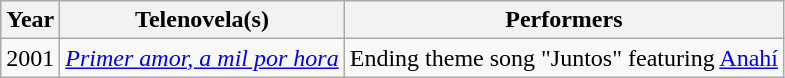<table class="wikitable">
<tr>
<th>Year</th>
<th>Telenovela(s)</th>
<th>Performers</th>
</tr>
<tr>
<td>2001</td>
<td><em><a href='#'>Primer amor, a mil por hora</a></em></td>
<td>Ending theme song "Juntos" featuring <a href='#'>Anahí</a></td>
</tr>
</table>
